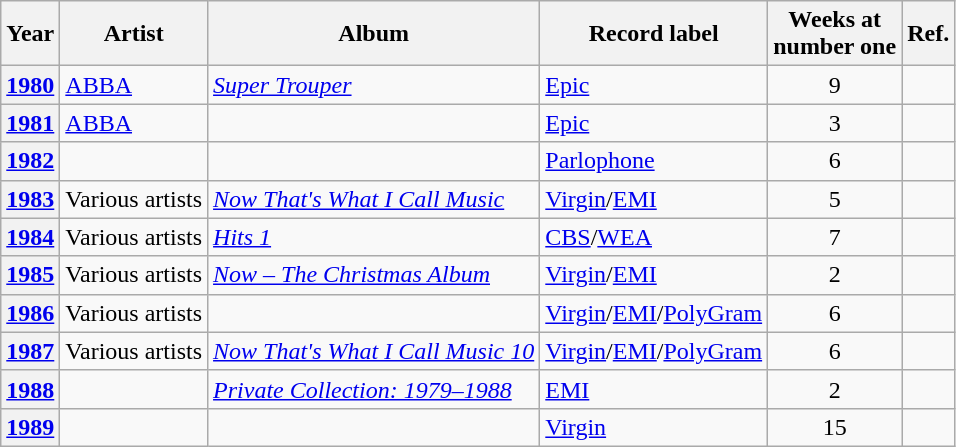<table class="wikitable plainrowheaders sortable">
<tr>
<th scope=col>Year</th>
<th scope=col>Artist</th>
<th scope=col>Album</th>
<th scope=col>Record label</th>
<th scope=col>Weeks at<br>number one</th>
<th scope=col class=unsortable>Ref.</th>
</tr>
<tr>
<th scope=row style="text-align:center;"><a href='#'>1980</a></th>
<td><a href='#'>ABBA</a></td>
<td><em><a href='#'>Super Trouper</a></em></td>
<td><a href='#'>Epic</a></td>
<td align=center>9</td>
<td align=center></td>
</tr>
<tr>
<th scope=row style="text-align:center;"><a href='#'>1981</a></th>
<td><a href='#'>ABBA</a></td>
<td></td>
<td><a href='#'>Epic</a></td>
<td align=center>3</td>
<td align=center></td>
</tr>
<tr>
<th scope=row style="text-align:center;"><a href='#'>1982</a></th>
<td></td>
<td></td>
<td><a href='#'>Parlophone</a></td>
<td align=center>6</td>
<td align=center></td>
</tr>
<tr>
<th scope=row style="text-align:center;"><a href='#'>1983</a></th>
<td>Various artists</td>
<td><em><a href='#'>Now That's What I Call Music</a></em></td>
<td><a href='#'>Virgin</a>/<a href='#'>EMI</a></td>
<td align=center>5</td>
<td align=center></td>
</tr>
<tr>
<th scope=row style="text-align:center;"><a href='#'>1984</a></th>
<td>Various artists</td>
<td><em><a href='#'>Hits 1</a></em></td>
<td><a href='#'>CBS</a>/<a href='#'>WEA</a></td>
<td align=center>7</td>
<td align=center></td>
</tr>
<tr>
<th scope=row style="text-align:center;"><a href='#'>1985</a></th>
<td>Various artists</td>
<td><em><a href='#'>Now – The Christmas Album</a></em></td>
<td><a href='#'>Virgin</a>/<a href='#'>EMI</a></td>
<td align=center>2</td>
<td align=center></td>
</tr>
<tr>
<th scope=row style="text-align:center;"><a href='#'>1986</a></th>
<td>Various artists</td>
<td></td>
<td><a href='#'>Virgin</a>/<a href='#'>EMI</a>/<a href='#'>PolyGram</a></td>
<td align=center>6</td>
<td align=center></td>
</tr>
<tr>
<th scope=row style="text-align:center;"><a href='#'>1987</a></th>
<td>Various artists</td>
<td><em><a href='#'>Now That's What I Call Music 10</a></em></td>
<td><a href='#'>Virgin</a>/<a href='#'>EMI</a>/<a href='#'>PolyGram</a></td>
<td align=center>6</td>
<td align=center></td>
</tr>
<tr>
<th scope=row style="text-align:center;"><a href='#'>1988</a></th>
<td></td>
<td><em><a href='#'>Private Collection: 1979–1988</a></em></td>
<td><a href='#'>EMI</a></td>
<td align=center>2</td>
<td align=center></td>
</tr>
<tr>
<th scope=row style="text-align:center;"><a href='#'>1989</a></th>
<td></td>
<td></td>
<td><a href='#'>Virgin</a></td>
<td align=center>15</td>
<td align=center></td>
</tr>
</table>
